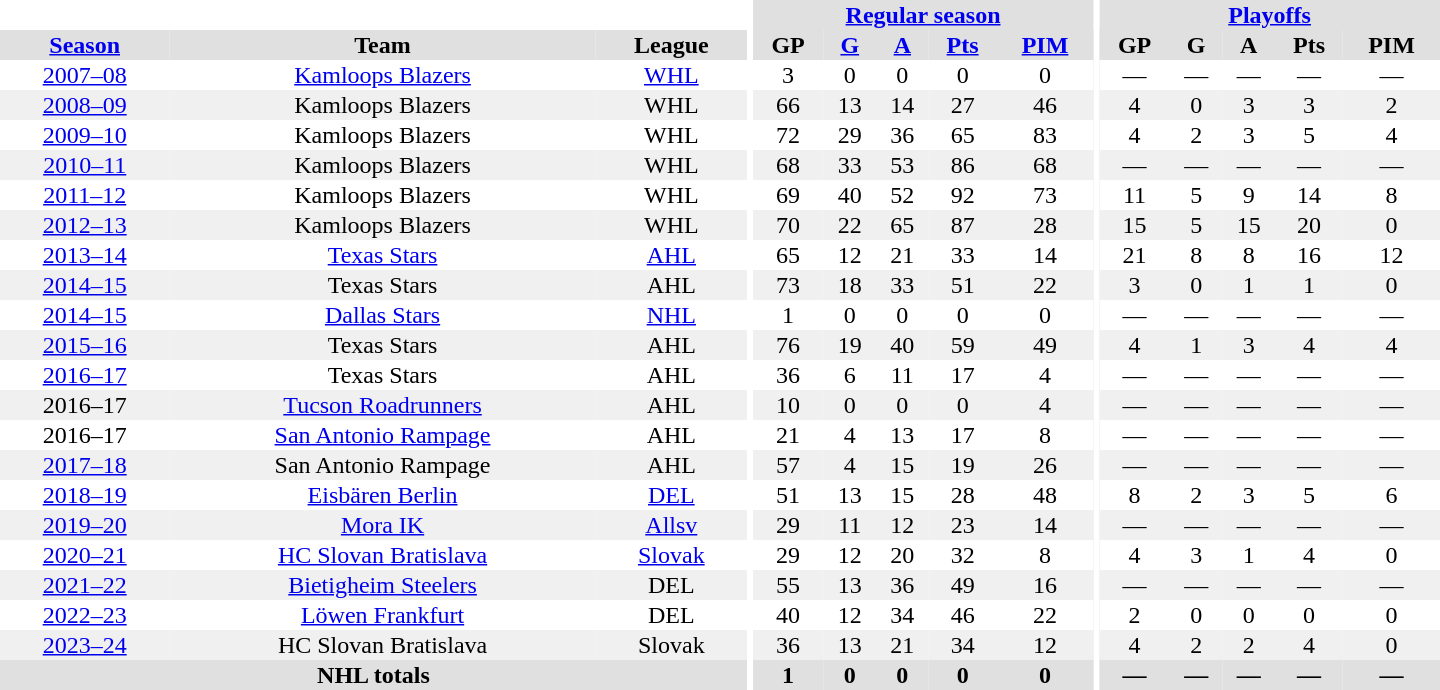<table border="0" cellpadding="1" cellspacing="0" style="text-align:center; width:60em">
<tr bgcolor="#e0e0e0">
<th colspan="3" bgcolor="#ffffff"></th>
<th rowspan="99" bgcolor="#ffffff"></th>
<th colspan="5"><a href='#'>Regular season</a></th>
<th rowspan="99" bgcolor="#ffffff"></th>
<th colspan="5"><a href='#'>Playoffs</a></th>
</tr>
<tr bgcolor="#e0e0e0">
<th><a href='#'>Season</a></th>
<th>Team</th>
<th>League</th>
<th>GP</th>
<th><a href='#'>G</a></th>
<th><a href='#'>A</a></th>
<th><a href='#'>Pts</a></th>
<th><a href='#'>PIM</a></th>
<th>GP</th>
<th>G</th>
<th>A</th>
<th>Pts</th>
<th>PIM</th>
</tr>
<tr>
<td><a href='#'>2007–08</a></td>
<td><a href='#'>Kamloops Blazers</a></td>
<td><a href='#'>WHL</a></td>
<td>3</td>
<td>0</td>
<td>0</td>
<td>0</td>
<td>0</td>
<td>—</td>
<td>—</td>
<td>—</td>
<td>—</td>
<td>—</td>
</tr>
<tr bgcolor="#f0f0f0">
<td><a href='#'>2008–09</a></td>
<td>Kamloops Blazers</td>
<td>WHL</td>
<td>66</td>
<td>13</td>
<td>14</td>
<td>27</td>
<td>46</td>
<td>4</td>
<td>0</td>
<td>3</td>
<td>3</td>
<td>2</td>
</tr>
<tr>
<td><a href='#'>2009–10</a></td>
<td>Kamloops Blazers</td>
<td>WHL</td>
<td>72</td>
<td>29</td>
<td>36</td>
<td>65</td>
<td>83</td>
<td>4</td>
<td>2</td>
<td>3</td>
<td>5</td>
<td>4</td>
</tr>
<tr bgcolor="#f0f0f0">
<td><a href='#'>2010–11</a></td>
<td>Kamloops Blazers</td>
<td>WHL</td>
<td>68</td>
<td>33</td>
<td>53</td>
<td>86</td>
<td>68</td>
<td>—</td>
<td>—</td>
<td>—</td>
<td>—</td>
<td>—</td>
</tr>
<tr>
<td><a href='#'>2011–12</a></td>
<td>Kamloops Blazers</td>
<td>WHL</td>
<td>69</td>
<td>40</td>
<td>52</td>
<td>92</td>
<td>73</td>
<td>11</td>
<td>5</td>
<td>9</td>
<td>14</td>
<td>8</td>
</tr>
<tr bgcolor="#f0f0f0">
<td><a href='#'>2012–13</a></td>
<td>Kamloops Blazers</td>
<td>WHL</td>
<td>70</td>
<td>22</td>
<td>65</td>
<td>87</td>
<td>28</td>
<td>15</td>
<td>5</td>
<td>15</td>
<td>20</td>
<td>0</td>
</tr>
<tr>
<td><a href='#'>2013–14</a></td>
<td><a href='#'>Texas Stars</a></td>
<td><a href='#'>AHL</a></td>
<td>65</td>
<td>12</td>
<td>21</td>
<td>33</td>
<td>14</td>
<td>21</td>
<td>8</td>
<td>8</td>
<td>16</td>
<td>12</td>
</tr>
<tr bgcolor="#f0f0f0">
<td><a href='#'>2014–15</a></td>
<td>Texas Stars</td>
<td>AHL</td>
<td>73</td>
<td>18</td>
<td>33</td>
<td>51</td>
<td>22</td>
<td>3</td>
<td>0</td>
<td>1</td>
<td>1</td>
<td>0</td>
</tr>
<tr>
<td><a href='#'>2014–15</a></td>
<td><a href='#'>Dallas Stars</a></td>
<td><a href='#'>NHL</a></td>
<td>1</td>
<td>0</td>
<td>0</td>
<td>0</td>
<td>0</td>
<td>—</td>
<td>—</td>
<td>—</td>
<td>—</td>
<td>—</td>
</tr>
<tr bgcolor="#f0f0f0">
<td><a href='#'>2015–16</a></td>
<td>Texas Stars</td>
<td>AHL</td>
<td>76</td>
<td>19</td>
<td>40</td>
<td>59</td>
<td>49</td>
<td>4</td>
<td>1</td>
<td>3</td>
<td>4</td>
<td>4</td>
</tr>
<tr>
<td><a href='#'>2016–17</a></td>
<td>Texas Stars</td>
<td>AHL</td>
<td>36</td>
<td>6</td>
<td>11</td>
<td>17</td>
<td>4</td>
<td>—</td>
<td>—</td>
<td>—</td>
<td>—</td>
<td>—</td>
</tr>
<tr bgcolor="#f0f0f0">
<td>2016–17</td>
<td><a href='#'>Tucson Roadrunners</a></td>
<td>AHL</td>
<td>10</td>
<td>0</td>
<td>0</td>
<td>0</td>
<td>4</td>
<td>—</td>
<td>—</td>
<td>—</td>
<td>—</td>
<td>—</td>
</tr>
<tr>
<td>2016–17</td>
<td><a href='#'>San Antonio Rampage</a></td>
<td>AHL</td>
<td>21</td>
<td>4</td>
<td>13</td>
<td>17</td>
<td>8</td>
<td>—</td>
<td>—</td>
<td>—</td>
<td>—</td>
<td>—</td>
</tr>
<tr bgcolor="#f0f0f0">
<td><a href='#'>2017–18</a></td>
<td>San Antonio Rampage</td>
<td>AHL</td>
<td>57</td>
<td>4</td>
<td>15</td>
<td>19</td>
<td>26</td>
<td>—</td>
<td>—</td>
<td>—</td>
<td>—</td>
<td>—</td>
</tr>
<tr>
<td><a href='#'>2018–19</a></td>
<td><a href='#'>Eisbären Berlin</a></td>
<td><a href='#'>DEL</a></td>
<td>51</td>
<td>13</td>
<td>15</td>
<td>28</td>
<td>48</td>
<td>8</td>
<td>2</td>
<td>3</td>
<td>5</td>
<td>6</td>
</tr>
<tr bgcolor="#f0f0f0">
<td><a href='#'>2019–20</a></td>
<td><a href='#'>Mora IK</a></td>
<td><a href='#'>Allsv</a></td>
<td>29</td>
<td>11</td>
<td>12</td>
<td>23</td>
<td>14</td>
<td>—</td>
<td>—</td>
<td>—</td>
<td>—</td>
<td>—</td>
</tr>
<tr>
<td><a href='#'>2020–21</a></td>
<td><a href='#'>HC Slovan Bratislava</a></td>
<td><a href='#'>Slovak</a></td>
<td>29</td>
<td>12</td>
<td>20</td>
<td>32</td>
<td>8</td>
<td>4</td>
<td>3</td>
<td>1</td>
<td>4</td>
<td>0</td>
</tr>
<tr bgcolor="#f0f0f0">
<td><a href='#'>2021–22</a></td>
<td><a href='#'>Bietigheim Steelers</a></td>
<td>DEL</td>
<td>55</td>
<td>13</td>
<td>36</td>
<td>49</td>
<td>16</td>
<td>—</td>
<td>—</td>
<td>—</td>
<td>—</td>
<td>—</td>
</tr>
<tr>
<td><a href='#'>2022–23</a></td>
<td><a href='#'>Löwen Frankfurt</a></td>
<td>DEL</td>
<td>40</td>
<td>12</td>
<td>34</td>
<td>46</td>
<td>22</td>
<td>2</td>
<td>0</td>
<td>0</td>
<td>0</td>
<td>0</td>
</tr>
<tr bgcolor="#f0f0f0">
<td><a href='#'>2023–24</a></td>
<td>HC Slovan Bratislava</td>
<td>Slovak</td>
<td>36</td>
<td>13</td>
<td>21</td>
<td>34</td>
<td>12</td>
<td>4</td>
<td>2</td>
<td>2</td>
<td>4</td>
<td>0</td>
</tr>
<tr ALIGN="center" bgcolor="#e0e0e0">
<th colspan="3">NHL totals</th>
<th>1</th>
<th>0</th>
<th>0</th>
<th>0</th>
<th>0</th>
<th>—</th>
<th>—</th>
<th>—</th>
<th>—</th>
<th>—</th>
</tr>
</table>
